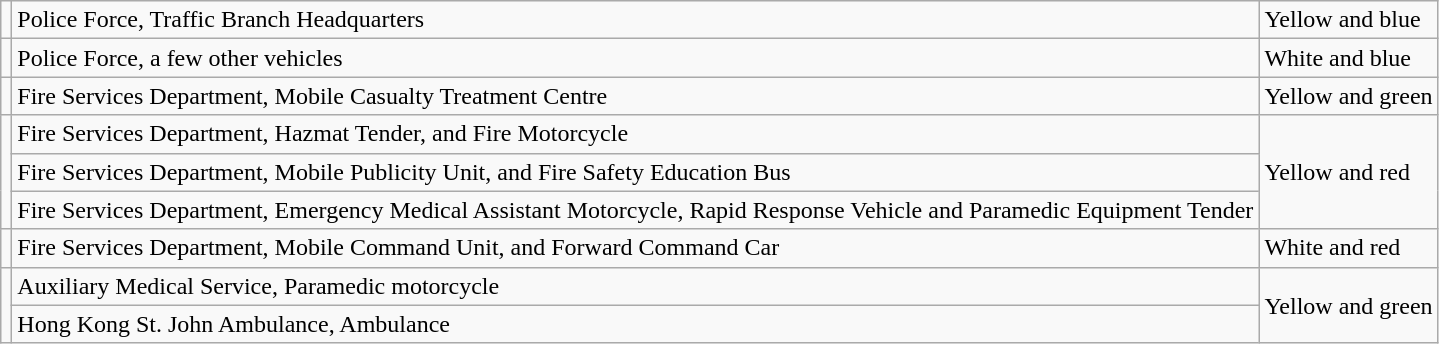<table class="wikitable">
<tr>
<td></td>
<td>Police Force, Traffic Branch Headquarters</td>
<td>Yellow and blue</td>
</tr>
<tr>
<td></td>
<td>Police Force, a few other vehicles</td>
<td>White and blue</td>
</tr>
<tr>
<td></td>
<td>Fire Services Department, Mobile Casualty Treatment Centre</td>
<td>Yellow and green</td>
</tr>
<tr>
<td rowspan="3"></td>
<td>Fire Services Department, Hazmat Tender, and Fire Motorcycle</td>
<td rowspan="3">Yellow and red</td>
</tr>
<tr>
<td>Fire Services Department, Mobile Publicity Unit, and Fire Safety Education Bus</td>
</tr>
<tr>
<td>Fire Services Department, Emergency Medical Assistant Motorcycle, Rapid Response Vehicle and Paramedic Equipment Tender</td>
</tr>
<tr>
<td></td>
<td>Fire Services Department, Mobile Command Unit, and Forward Command Car</td>
<td>White and red</td>
</tr>
<tr>
<td rowspan="2"></td>
<td>Auxiliary Medical Service, Paramedic motorcycle</td>
<td rowspan="2">Yellow and green</td>
</tr>
<tr>
<td>Hong Kong St. John Ambulance, Ambulance</td>
</tr>
</table>
